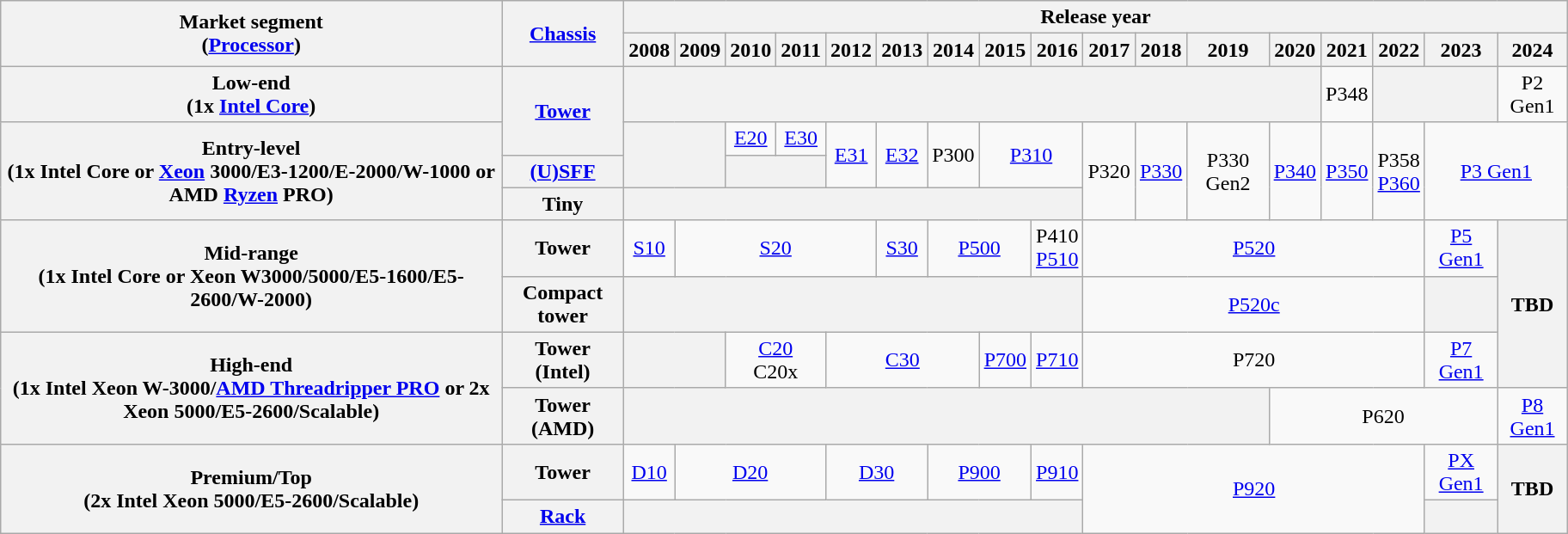<table class="wikitable mw-collapsible center" style="margin: inherit auto; text-align: center; width: 76em;">
<tr>
<th rowspan="2" scope="col">Market segment<br>(<a href='#'>Processor</a>)</th>
<th rowspan="2" scope="col"><a href='#'>Chassis</a></th>
<th colspan="17" scope="col">Release year</th>
</tr>
<tr>
<th scope="col">2008</th>
<th scope="col">2009</th>
<th scope="col">2010</th>
<th scope="col">2011</th>
<th scope="col">2012</th>
<th scope="col">2013</th>
<th scope="col">2014</th>
<th scope="col">2015</th>
<th scope="col">2016</th>
<th scope="col">2017</th>
<th scope="col">2018</th>
<th scope="col">2019</th>
<th scope="col">2020</th>
<th scope="col">2021</th>
<th scope="col">2022</th>
<th scope="col">2023</th>
<th scope="col">2024</th>
</tr>
<tr>
<th>Low-end<br><span>(1x <a href='#'>Intel Core</a></span><span>)</span></th>
<th rowspan="2"><a href='#'>Tower</a></th>
<th colspan="13"></th>
<td>P348</td>
<th colspan="2"></th>
<td>P2 Gen1</td>
</tr>
<tr>
<th rowspan="3" scope="row">Entry-level<br><span>(1x Intel Core or</span> <span><a href='#'>Xeon</a> 3000/E3-1200/E-2000/W-1000 or AMD <a href='#'>Ryzen</a> PRO)</span></th>
<th colspan="2" rowspan="2"></th>
<td><a href='#'>E20</a></td>
<td><a href='#'>E30</a></td>
<td rowspan="2"><a href='#'>E31</a></td>
<td rowspan="2"><a href='#'>E32</a></td>
<td rowspan="2">P300</td>
<td colspan="2" rowspan="2"><a href='#'>P310</a></td>
<td rowspan="3">P320</td>
<td rowspan="3"><a href='#'>P330</a></td>
<td rowspan="3">P330 Gen2</td>
<td rowspan="3"><a href='#'>P340</a></td>
<td rowspan="3"><a href='#'>P350</a></td>
<td rowspan="3">P358<br><a href='#'>P360</a></td>
<td colspan="2" rowspan="3"><a href='#'>P3 Gen1</a></td>
</tr>
<tr>
<th scope="row"><a href='#'>(U)SFF</a></th>
<th colspan="2"></th>
</tr>
<tr>
<th scope="row">Tiny</th>
<th colspan="9"></th>
</tr>
<tr>
<th rowspan="2" scope="row">Mid-range<br><span>(1x Intel Core or</span> <span>Xeon W3000/5000/E5-1600/E5-2600/W-</span><span>2000</span><span>)</span></th>
<th scope="row">Tower</th>
<td><a href='#'>S10</a></td>
<td colspan="4"><a href='#'>S20</a></td>
<td><a href='#'>S30</a></td>
<td colspan="2"><a href='#'>P500</a></td>
<td>P410<br><a href='#'>P510</a></td>
<td colspan="6"><a href='#'>P520</a></td>
<td><a href='#'>P5 Gen1</a></td>
<th rowspan="3">TBD</th>
</tr>
<tr>
<th scope="row">Compact tower</th>
<th colspan="9"></th>
<td colspan="6"><a href='#'>P520c</a></td>
<th></th>
</tr>
<tr>
<th rowspan="2" scope="row">High-end<br><span>(1x Intel Xeon W-3000/<a href='#'>AMD Threadripper PRO</a> or 2x Xeon 5000/E5-2600/Scalable)</span></th>
<th scope="row">Tower (Intel)</th>
<th colspan="2"></th>
<td colspan="2"><a href='#'>C20</a><br>C20x</td>
<td colspan="3"><a href='#'>C30</a></td>
<td><a href='#'>P700</a></td>
<td><a href='#'>P710</a></td>
<td colspan="6">P720</td>
<td><a href='#'>P7 Gen1</a></td>
</tr>
<tr>
<th>Tower (AMD)</th>
<th colspan="12"></th>
<td colspan="4">P620</td>
<td><a href='#'>P8 Gen1</a></td>
</tr>
<tr>
<th rowspan="2">Premium/Top<br><span>(2x Intel Xeon 5000/E5-2600/Scalable)</span></th>
<th>Tower</th>
<td><a href='#'>D10</a></td>
<td colspan="3"><a href='#'>D20</a></td>
<td colspan="2"><a href='#'>D30</a></td>
<td colspan="2"><a href='#'>P900</a></td>
<td><a href='#'>P910</a></td>
<td colspan="6" rowspan="2"><a href='#'>P920</a></td>
<td><a href='#'>PX Gen1</a></td>
<th rowspan="2">TBD</th>
</tr>
<tr>
<th><a href='#'>Rack</a></th>
<th colspan="9"></th>
<th></th>
</tr>
</table>
